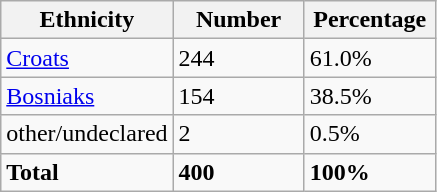<table class="wikitable">
<tr>
<th width="100px">Ethnicity</th>
<th width="80px">Number</th>
<th width="80px">Percentage</th>
</tr>
<tr>
<td><a href='#'>Croats</a></td>
<td>244</td>
<td>61.0%</td>
</tr>
<tr>
<td><a href='#'>Bosniaks</a></td>
<td>154</td>
<td>38.5%</td>
</tr>
<tr>
<td>other/undeclared</td>
<td>2</td>
<td>0.5%</td>
</tr>
<tr>
<td><strong>Total</strong></td>
<td><strong>400</strong></td>
<td><strong>100%</strong></td>
</tr>
</table>
